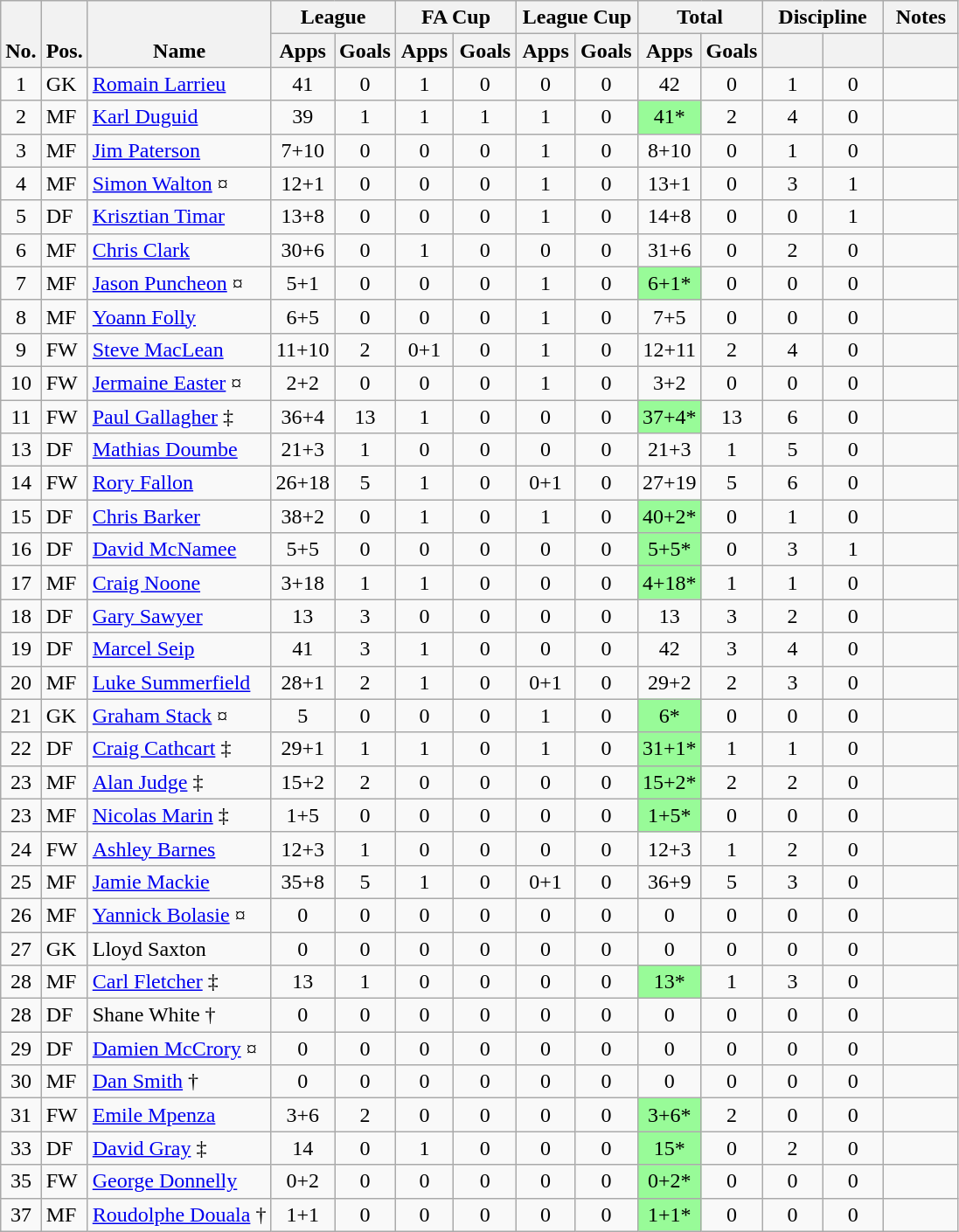<table class="wikitable" style="text-align:center">
<tr>
<th rowspan="2" style="vertical-align:bottom;">No.</th>
<th rowspan="2" style="vertical-align:bottom;">Pos.</th>
<th rowspan="2" style="vertical-align:bottom;">Name</th>
<th colspan="2" style="width:85px;">League</th>
<th colspan="2" style="width:85px;">FA Cup</th>
<th colspan="2" style="width:85px;">League Cup</th>
<th colspan="2" style="width:85px;">Total</th>
<th colspan="2" style="width:85px;">Discipline</th>
<th style="width:50px;">Notes</th>
</tr>
<tr>
<th>Apps</th>
<th>Goals</th>
<th>Apps</th>
<th>Goals</th>
<th>Apps</th>
<th>Goals</th>
<th>Apps</th>
<th>Goals</th>
<th></th>
<th></th>
<th></th>
</tr>
<tr>
<td style="text-align:center;">1</td>
<td align=left>GK</td>
<td align=left> <a href='#'>Romain Larrieu</a></td>
<td>41</td>
<td>0</td>
<td>1</td>
<td>0</td>
<td>0</td>
<td>0</td>
<td>42</td>
<td>0</td>
<td>1</td>
<td>0</td>
<td></td>
</tr>
<tr>
<td style="text-align:center;">2</td>
<td align=left>MF</td>
<td align=left> <a href='#'>Karl Duguid</a></td>
<td>39</td>
<td>1</td>
<td>1</td>
<td>1</td>
<td>1</td>
<td>0</td>
<td style="background:#98FB98">41*</td>
<td>2</td>
<td>4</td>
<td>0</td>
<td></td>
</tr>
<tr>
<td style="text-align:center;">3</td>
<td align=left>MF</td>
<td align=left> <a href='#'>Jim Paterson</a></td>
<td>7+10</td>
<td>0</td>
<td>0</td>
<td>0</td>
<td>1</td>
<td>0</td>
<td>8+10</td>
<td>0</td>
<td>1</td>
<td>0</td>
<td></td>
</tr>
<tr>
<td style="text-align:center;">4</td>
<td align=left>MF</td>
<td align=left> <a href='#'>Simon Walton</a> ¤</td>
<td>12+1</td>
<td>0</td>
<td>0</td>
<td>0</td>
<td>1</td>
<td>0</td>
<td>13+1</td>
<td>0</td>
<td>3</td>
<td>1</td>
<td></td>
</tr>
<tr>
<td style="text-align:center;">5</td>
<td align=left>DF</td>
<td align=left> <a href='#'>Krisztian Timar</a></td>
<td>13+8</td>
<td>0</td>
<td>0</td>
<td>0</td>
<td>1</td>
<td>0</td>
<td>14+8</td>
<td>0</td>
<td>0</td>
<td>1</td>
<td></td>
</tr>
<tr>
<td style="text-align:center;">6</td>
<td align=left>MF</td>
<td align=left> <a href='#'>Chris Clark</a></td>
<td>30+6</td>
<td>0</td>
<td>1</td>
<td>0</td>
<td>0</td>
<td>0</td>
<td>31+6</td>
<td>0</td>
<td>2</td>
<td>0</td>
<td></td>
</tr>
<tr>
<td style="text-align:center;">7</td>
<td align=left>MF</td>
<td align=left> <a href='#'>Jason Puncheon</a> ¤</td>
<td>5+1</td>
<td>0</td>
<td>0</td>
<td>0</td>
<td>1</td>
<td>0</td>
<td style="background:#98FB98">6+1*</td>
<td>0</td>
<td>0</td>
<td>0</td>
<td></td>
</tr>
<tr>
<td style="text-align:center;">8</td>
<td align=left>MF</td>
<td align=left> <a href='#'>Yoann Folly</a></td>
<td>6+5</td>
<td>0</td>
<td>0</td>
<td>0</td>
<td>1</td>
<td>0</td>
<td>7+5</td>
<td>0</td>
<td>0</td>
<td>0</td>
<td></td>
</tr>
<tr>
<td style="text-align:center;">9</td>
<td align=left>FW</td>
<td align=left> <a href='#'>Steve MacLean</a></td>
<td>11+10</td>
<td>2</td>
<td>0+1</td>
<td>0</td>
<td>1</td>
<td>0</td>
<td>12+11</td>
<td>2</td>
<td>4</td>
<td>0</td>
<td></td>
</tr>
<tr>
<td style="text-align:center;">10</td>
<td align=left>FW</td>
<td align=left> <a href='#'>Jermaine Easter</a> ¤</td>
<td>2+2</td>
<td>0</td>
<td>0</td>
<td>0</td>
<td>1</td>
<td>0</td>
<td>3+2</td>
<td>0</td>
<td>0</td>
<td>0</td>
<td></td>
</tr>
<tr>
<td style="text-align:center;">11</td>
<td align=left>FW</td>
<td align=left> <a href='#'>Paul Gallagher</a> ‡</td>
<td>36+4</td>
<td>13</td>
<td>1</td>
<td>0</td>
<td>0</td>
<td>0</td>
<td style="background:#98FB98">37+4*</td>
<td>13</td>
<td>6</td>
<td>0</td>
<td></td>
</tr>
<tr>
<td style="text-align:center;">13</td>
<td align=left>DF</td>
<td align=left> <a href='#'>Mathias Doumbe</a></td>
<td>21+3</td>
<td>1</td>
<td>0</td>
<td>0</td>
<td>0</td>
<td>0</td>
<td>21+3</td>
<td>1</td>
<td>5</td>
<td>0</td>
<td></td>
</tr>
<tr>
<td style="text-align:center;">14</td>
<td align=left>FW</td>
<td align=left> <a href='#'>Rory Fallon</a></td>
<td>26+18</td>
<td>5</td>
<td>1</td>
<td>0</td>
<td>0+1</td>
<td>0</td>
<td>27+19</td>
<td>5</td>
<td>6</td>
<td>0</td>
<td></td>
</tr>
<tr>
<td style="text-align:center;">15</td>
<td align=left>DF</td>
<td align=left> <a href='#'>Chris Barker</a></td>
<td>38+2</td>
<td>0</td>
<td>1</td>
<td>0</td>
<td>1</td>
<td>0</td>
<td style="background:#98FB98">40+2*</td>
<td>0</td>
<td>1</td>
<td>0</td>
<td></td>
</tr>
<tr>
<td style="text-align:center;">16</td>
<td align=left>DF</td>
<td align=left> <a href='#'>David McNamee</a></td>
<td>5+5</td>
<td>0</td>
<td>0</td>
<td>0</td>
<td>0</td>
<td>0</td>
<td style="background:#98FB98">5+5*</td>
<td>0</td>
<td>3</td>
<td>1</td>
<td></td>
</tr>
<tr>
<td style="text-align:center;">17</td>
<td align=left>MF</td>
<td align=left> <a href='#'>Craig Noone</a></td>
<td>3+18</td>
<td>1</td>
<td>1</td>
<td>0</td>
<td>0</td>
<td>0</td>
<td style="background:#98FB98">4+18*</td>
<td>1</td>
<td>1</td>
<td>0</td>
<td></td>
</tr>
<tr>
<td style="text-align:center;">18</td>
<td align=left>DF</td>
<td align=left> <a href='#'>Gary Sawyer</a></td>
<td>13</td>
<td>3</td>
<td>0</td>
<td>0</td>
<td>0</td>
<td>0</td>
<td>13</td>
<td>3</td>
<td>2</td>
<td>0</td>
<td></td>
</tr>
<tr>
<td style="text-align:center;">19</td>
<td align=left>DF</td>
<td align=left> <a href='#'>Marcel Seip</a></td>
<td>41</td>
<td>3</td>
<td>1</td>
<td>0</td>
<td>0</td>
<td>0</td>
<td>42</td>
<td>3</td>
<td>4</td>
<td>0</td>
<td></td>
</tr>
<tr>
<td style="text-align:center;">20</td>
<td align=left>MF</td>
<td align=left> <a href='#'>Luke Summerfield</a></td>
<td>28+1</td>
<td>2</td>
<td>1</td>
<td>0</td>
<td>0+1</td>
<td>0</td>
<td>29+2</td>
<td>2</td>
<td>3</td>
<td>0</td>
<td></td>
</tr>
<tr>
<td style="text-align:center;">21</td>
<td align=left>GK</td>
<td align=left> <a href='#'>Graham Stack</a> ¤</td>
<td>5</td>
<td>0</td>
<td>0</td>
<td>0</td>
<td>1</td>
<td>0</td>
<td style="background:#98FB98">6*</td>
<td>0</td>
<td>0</td>
<td>0</td>
<td></td>
</tr>
<tr>
<td style="text-align:center;">22</td>
<td align=left>DF</td>
<td align=left> <a href='#'>Craig Cathcart</a> ‡</td>
<td>29+1</td>
<td>1</td>
<td>1</td>
<td>0</td>
<td>1</td>
<td>0</td>
<td style="background:#98FB98">31+1*</td>
<td>1</td>
<td>1</td>
<td>0</td>
<td></td>
</tr>
<tr>
<td style="text-align:center;">23</td>
<td align=left>MF</td>
<td align=left> <a href='#'>Alan Judge</a> ‡</td>
<td>15+2</td>
<td>2</td>
<td>0</td>
<td>0</td>
<td>0</td>
<td>0</td>
<td style="background:#98FB98">15+2*</td>
<td>2</td>
<td>2</td>
<td>0</td>
<td></td>
</tr>
<tr>
<td style="text-align:center;">23</td>
<td align=left>MF</td>
<td align=left> <a href='#'>Nicolas Marin</a> ‡</td>
<td>1+5</td>
<td>0</td>
<td>0</td>
<td>0</td>
<td>0</td>
<td>0</td>
<td style="background:#98FB98">1+5*</td>
<td>0</td>
<td>0</td>
<td>0</td>
<td></td>
</tr>
<tr>
<td style="text-align:center;">24</td>
<td align=left>FW</td>
<td align=left> <a href='#'>Ashley Barnes</a></td>
<td>12+3</td>
<td>1</td>
<td>0</td>
<td>0</td>
<td>0</td>
<td>0</td>
<td>12+3</td>
<td>1</td>
<td>2</td>
<td>0</td>
<td></td>
</tr>
<tr>
<td style="text-align:center;">25</td>
<td align=left>MF</td>
<td align=left> <a href='#'>Jamie Mackie</a></td>
<td>35+8</td>
<td>5</td>
<td>1</td>
<td>0</td>
<td>0+1</td>
<td>0</td>
<td>36+9</td>
<td>5</td>
<td>3</td>
<td>0</td>
<td></td>
</tr>
<tr>
<td style="text-align:center;">26</td>
<td align=left>MF</td>
<td align=left> <a href='#'>Yannick Bolasie</a> ¤</td>
<td>0</td>
<td>0</td>
<td>0</td>
<td>0</td>
<td>0</td>
<td>0</td>
<td>0</td>
<td>0</td>
<td>0</td>
<td>0</td>
<td></td>
</tr>
<tr>
<td style="text-align:center;">27</td>
<td align=left>GK</td>
<td align=left> Lloyd Saxton</td>
<td>0</td>
<td>0</td>
<td>0</td>
<td>0</td>
<td>0</td>
<td>0</td>
<td>0</td>
<td>0</td>
<td>0</td>
<td>0</td>
<td></td>
</tr>
<tr>
<td style="text-align:center;">28</td>
<td align=left>MF</td>
<td align=left> <a href='#'>Carl Fletcher</a> ‡</td>
<td>13</td>
<td>1</td>
<td>0</td>
<td>0</td>
<td>0</td>
<td>0</td>
<td style="background:#98FB98">13*</td>
<td>1</td>
<td>3</td>
<td>0</td>
<td></td>
</tr>
<tr>
<td style="text-align:center;">28</td>
<td align=left>DF</td>
<td align=left> Shane White †</td>
<td>0</td>
<td>0</td>
<td>0</td>
<td>0</td>
<td>0</td>
<td>0</td>
<td>0</td>
<td>0</td>
<td>0</td>
<td>0</td>
<td></td>
</tr>
<tr>
<td style="text-align:center;">29</td>
<td align=left>DF</td>
<td align=left> <a href='#'>Damien McCrory</a> ¤</td>
<td>0</td>
<td>0</td>
<td>0</td>
<td>0</td>
<td>0</td>
<td>0</td>
<td>0</td>
<td>0</td>
<td>0</td>
<td>0</td>
<td></td>
</tr>
<tr>
<td style="text-align:center;">30</td>
<td align=left>MF</td>
<td align=left> <a href='#'>Dan Smith</a> †</td>
<td>0</td>
<td>0</td>
<td>0</td>
<td>0</td>
<td>0</td>
<td>0</td>
<td>0</td>
<td>0</td>
<td>0</td>
<td>0</td>
<td></td>
</tr>
<tr>
<td style="text-align:center;">31</td>
<td align=left>FW</td>
<td align=left> <a href='#'>Emile Mpenza</a></td>
<td>3+6</td>
<td>2</td>
<td>0</td>
<td>0</td>
<td>0</td>
<td>0</td>
<td style="background:#98FB98">3+6*</td>
<td>2</td>
<td>0</td>
<td>0</td>
<td></td>
</tr>
<tr>
<td style="text-align:center;">33</td>
<td align=left>DF</td>
<td align=left> <a href='#'>David Gray</a> ‡</td>
<td>14</td>
<td>0</td>
<td>1</td>
<td>0</td>
<td>0</td>
<td>0</td>
<td style="background:#98FB98">15*</td>
<td>0</td>
<td>2</td>
<td>0</td>
<td></td>
</tr>
<tr>
<td style="text-align:center;">35</td>
<td align=left>FW</td>
<td align=left> <a href='#'>George Donnelly</a></td>
<td>0+2</td>
<td>0</td>
<td>0</td>
<td>0</td>
<td>0</td>
<td>0</td>
<td style="background:#98FB98">0+2*</td>
<td>0</td>
<td>0</td>
<td>0</td>
<td></td>
</tr>
<tr>
<td style="text-align:center;">37</td>
<td align=left>MF</td>
<td align=left> <a href='#'>Roudolphe Douala</a> †</td>
<td>1+1</td>
<td>0</td>
<td>0</td>
<td>0</td>
<td>0</td>
<td>0</td>
<td style="background:#98FB98">1+1*</td>
<td>0</td>
<td>0</td>
<td>0</td>
<td></td>
</tr>
</table>
